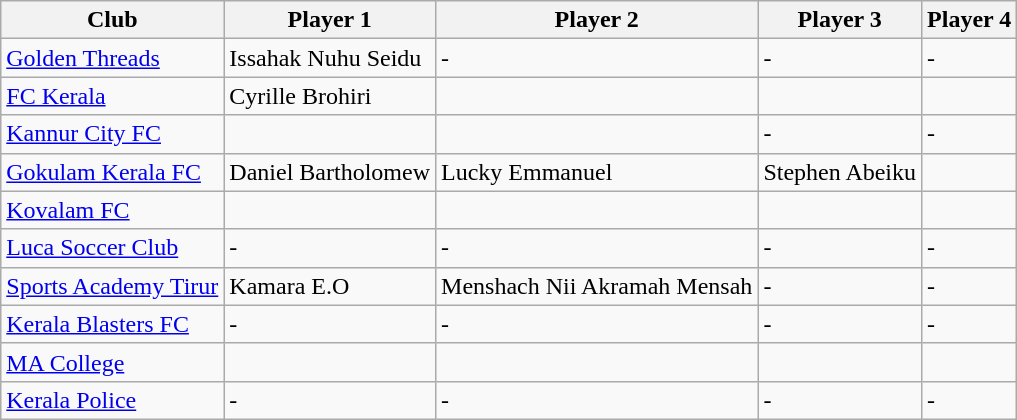<table class="sortable wikitable" style="text-align: left; font-size:100%">
<tr>
<th style="text-align:center;">Club</th>
<th style="text-align:center;">Player 1</th>
<th style="text-align:center;">Player 2</th>
<th style="text-align:center;">Player 3</th>
<th style="text-align:center;">Player 4</th>
</tr>
<tr>
<td><a href='#'>Golden Threads</a></td>
<td> Issahak Nuhu Seidu</td>
<td>-</td>
<td>-</td>
<td>-</td>
</tr>
<tr>
<td><a href='#'>FC Kerala</a></td>
<td> Cyrille Brohiri</td>
<td></td>
<td></td>
<td></td>
</tr>
<tr>
<td><a href='#'>Kannur City FC</a></td>
<td></td>
<td></td>
<td>-</td>
<td>-</td>
</tr>
<tr>
<td><a href='#'>Gokulam Kerala FC</a></td>
<td> Daniel Bartholomew</td>
<td> Lucky Emmanuel</td>
<td> Stephen Abeiku</td>
<td></td>
</tr>
<tr>
<td><a href='#'>Kovalam FC</a></td>
<td></td>
<td></td>
<td></td>
<td></td>
</tr>
<tr>
<td><a href='#'>Luca Soccer Club</a></td>
<td>-</td>
<td>-</td>
<td>-</td>
<td>-</td>
</tr>
<tr>
<td><a href='#'>Sports Academy Tirur</a></td>
<td> Kamara E.O</td>
<td> Menshach Nii Akramah Mensah</td>
<td>-</td>
<td>-</td>
</tr>
<tr>
<td><a href='#'>Kerala Blasters FC</a></td>
<td>-</td>
<td>-</td>
<td>-</td>
<td>-</td>
</tr>
<tr>
<td><a href='#'>MA College</a></td>
<td></td>
<td></td>
<td></td>
<td></td>
</tr>
<tr>
<td><a href='#'>Kerala Police</a></td>
<td>-</td>
<td>-</td>
<td>-</td>
<td>-</td>
</tr>
</table>
